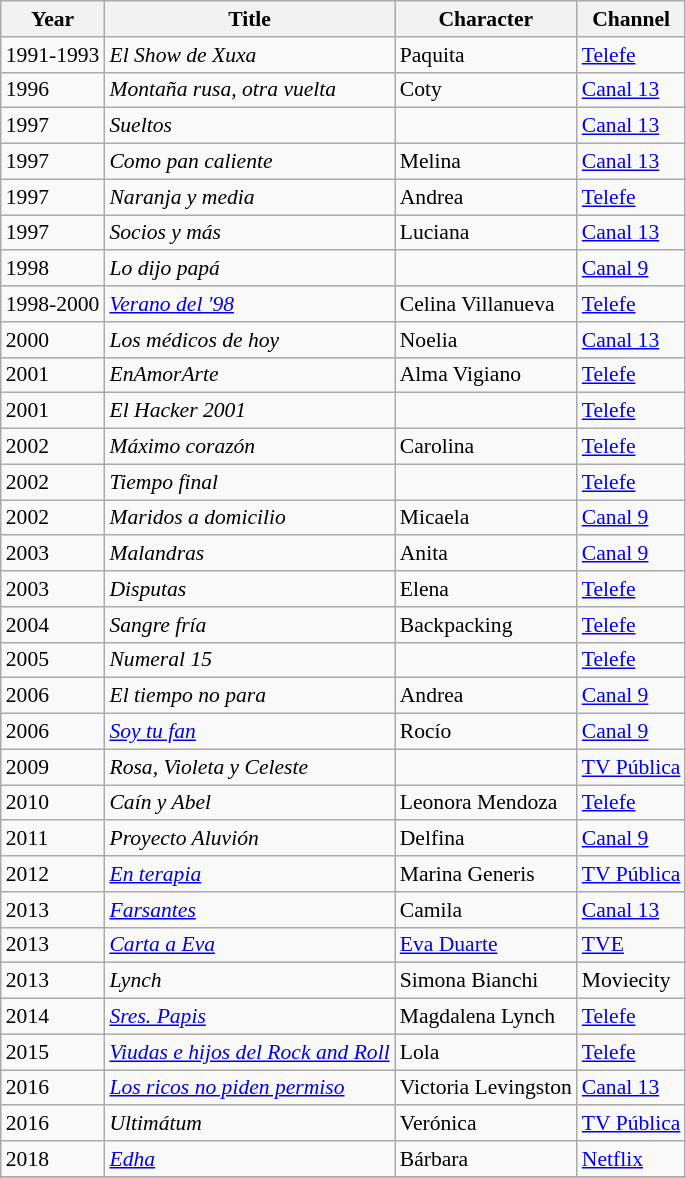<table class="wikitable" style="font-size: 90%;">
<tr>
<th>Year</th>
<th>Title</th>
<th>Character</th>
<th>Channel</th>
</tr>
<tr>
<td>1991-1993</td>
<td><em>El Show de Xuxa</em></td>
<td>Paquita</td>
<td><a href='#'>Telefe</a></td>
</tr>
<tr>
<td>1996</td>
<td><em>Montaña rusa, otra vuelta</em></td>
<td>Coty</td>
<td><a href='#'>Canal 13</a></td>
</tr>
<tr>
<td>1997</td>
<td><em>Sueltos</em></td>
<td></td>
<td><a href='#'>Canal 13</a></td>
</tr>
<tr>
<td>1997</td>
<td><em>Como pan caliente</em></td>
<td>Melina</td>
<td><a href='#'>Canal 13</a></td>
</tr>
<tr>
<td>1997</td>
<td><em>Naranja y media</em></td>
<td>Andrea</td>
<td><a href='#'>Telefe</a></td>
</tr>
<tr>
<td>1997</td>
<td><em>Socios y más</em></td>
<td>Luciana</td>
<td><a href='#'>Canal 13</a></td>
</tr>
<tr>
<td>1998</td>
<td><em>Lo dijo papá</em></td>
<td></td>
<td><a href='#'>Canal 9</a></td>
</tr>
<tr>
<td>1998-2000</td>
<td><em><a href='#'>Verano del '98</a></em></td>
<td>Celina Villanueva</td>
<td><a href='#'>Telefe</a></td>
</tr>
<tr>
<td>2000</td>
<td><em>Los médicos de hoy</em></td>
<td>Noelia</td>
<td><a href='#'>Canal 13</a></td>
</tr>
<tr>
<td>2001</td>
<td><em>EnAmorArte</em></td>
<td>Alma Vigiano</td>
<td><a href='#'>Telefe</a></td>
</tr>
<tr>
<td>2001</td>
<td><em>El Hacker 2001</em></td>
<td></td>
<td><a href='#'>Telefe</a></td>
</tr>
<tr>
<td>2002</td>
<td><em>Máximo corazón</em></td>
<td>Carolina</td>
<td><a href='#'>Telefe</a></td>
</tr>
<tr>
<td>2002</td>
<td><em>Tiempo final</em></td>
<td></td>
<td><a href='#'>Telefe</a></td>
</tr>
<tr>
<td>2002</td>
<td><em>Maridos a domicilio</em></td>
<td>Micaela</td>
<td><a href='#'>Canal 9</a></td>
</tr>
<tr>
<td>2003</td>
<td><em>Malandras</em></td>
<td>Anita</td>
<td><a href='#'>Canal 9</a></td>
</tr>
<tr>
<td>2003</td>
<td><em>Disputas</em></td>
<td>Elena</td>
<td><a href='#'>Telefe</a></td>
</tr>
<tr>
<td>2004</td>
<td><em>Sangre fría</em></td>
<td>Backpacking</td>
<td><a href='#'>Telefe</a></td>
</tr>
<tr>
<td>2005</td>
<td><em>Numeral 15</em></td>
<td></td>
<td><a href='#'>Telefe</a></td>
</tr>
<tr>
<td>2006</td>
<td><em>El tiempo no para</em></td>
<td>Andrea</td>
<td><a href='#'>Canal 9</a></td>
</tr>
<tr>
<td>2006</td>
<td><em><a href='#'>Soy tu fan</a></em></td>
<td>Rocío</td>
<td><a href='#'>Canal 9</a></td>
</tr>
<tr>
<td>2009</td>
<td><em>Rosa, Violeta y Celeste</em></td>
<td></td>
<td><a href='#'>TV Pública</a></td>
</tr>
<tr>
<td>2010</td>
<td><em>Caín y Abel</em></td>
<td>Leonora Mendoza</td>
<td><a href='#'>Telefe</a></td>
</tr>
<tr>
<td>2011</td>
<td><em>Proyecto Aluvión</em></td>
<td>Delfina</td>
<td><a href='#'>Canal 9</a></td>
</tr>
<tr>
<td>2012</td>
<td><em><a href='#'>En terapia</a></em></td>
<td>Marina Generis</td>
<td><a href='#'>TV Pública</a></td>
</tr>
<tr>
<td>2013</td>
<td><em><a href='#'>Farsantes</a></em></td>
<td>Camila</td>
<td><a href='#'>Canal 13</a></td>
</tr>
<tr>
<td>2013</td>
<td><em><a href='#'>Carta a Eva</a></em></td>
<td><a href='#'>Eva Duarte</a></td>
<td><a href='#'>TVE</a></td>
</tr>
<tr>
<td>2013</td>
<td><em>Lynch</em></td>
<td>Simona Bianchi</td>
<td>Moviecity</td>
</tr>
<tr>
<td>2014</td>
<td><em><a href='#'>Sres. Papis</a></em></td>
<td>Magdalena Lynch</td>
<td><a href='#'>Telefe</a></td>
</tr>
<tr>
<td>2015</td>
<td><em><a href='#'>Viudas e hijos del Rock and Roll</a></em></td>
<td>Lola</td>
<td><a href='#'>Telefe</a></td>
</tr>
<tr>
<td>2016</td>
<td><em><a href='#'>Los ricos no piden permiso</a></em></td>
<td>Victoria Levingston</td>
<td><a href='#'>Canal 13</a></td>
</tr>
<tr>
<td>2016</td>
<td><em>Ultimátum</em></td>
<td>Verónica</td>
<td><a href='#'>TV Pública</a></td>
</tr>
<tr>
<td>2018</td>
<td><em><a href='#'>Edha</a></em></td>
<td>Bárbara</td>
<td><a href='#'>Netflix</a></td>
</tr>
<tr>
</tr>
</table>
